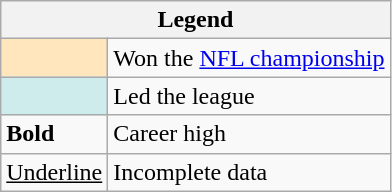<table class="wikitable">
<tr>
<th colspan="2">Legend</th>
</tr>
<tr>
<td style="background:#ffe6bd; width:3em;"></td>
<td>Won the <a href='#'>NFL championship</a></td>
</tr>
<tr>
<td style="background:#cfecec; width:3em;"></td>
<td>Led the league</td>
</tr>
<tr>
<td style="width:3em;"><strong>Bold</strong></td>
<td>Career high</td>
</tr>
<tr>
<td style="width:3em;"><u>Underline</u></td>
<td>Incomplete data</td>
</tr>
</table>
